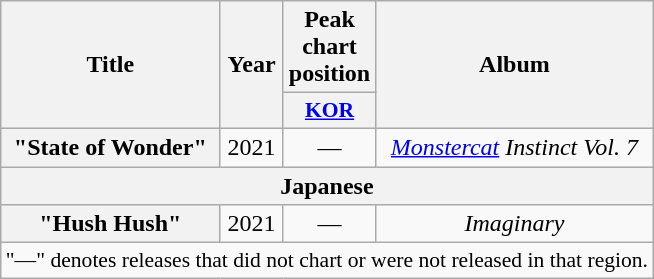<table class="wikitable plainrowheaders" style="text-align:center;" border="1">
<tr>
<th scope="col" rowspan="2">Title</th>
<th scope="col" rowspan="2">Year</th>
<th scope="col" colspan="1">Peak chart position</th>
<th scope="col" rowspan="2">Album</th>
</tr>
<tr>
<th scope="col" style="width:3.5em;font-size:90%;"><a href='#'>KOR</a><br></th>
</tr>
<tr>
<th scope="row">"State of Wonder"<br></th>
<td>2021</td>
<td>—</td>
<td><em><a href='#'>Monstercat</a> Instinct Vol. 7</em></td>
</tr>
<tr>
<th colspan="4">Japanese</th>
</tr>
<tr>
<th scope="row">"Hush Hush"<br></th>
<td>2021</td>
<td>—</td>
<td><em>Imaginary</em></td>
</tr>
<tr>
<td colspan="4" style="font-size:90%" align="center">"—" denotes releases that did not chart or were not released in that region.</td>
</tr>
</table>
